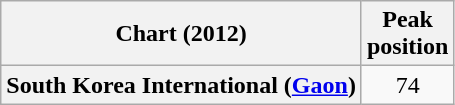<table class="wikitable plainrowheaders" style="text-align:center">
<tr>
<th scope="col">Chart (2012)</th>
<th scope="col">Peak<br>position</th>
</tr>
<tr>
<th scope="row">South Korea International (<a href='#'>Gaon</a>)</th>
<td>74</td>
</tr>
</table>
